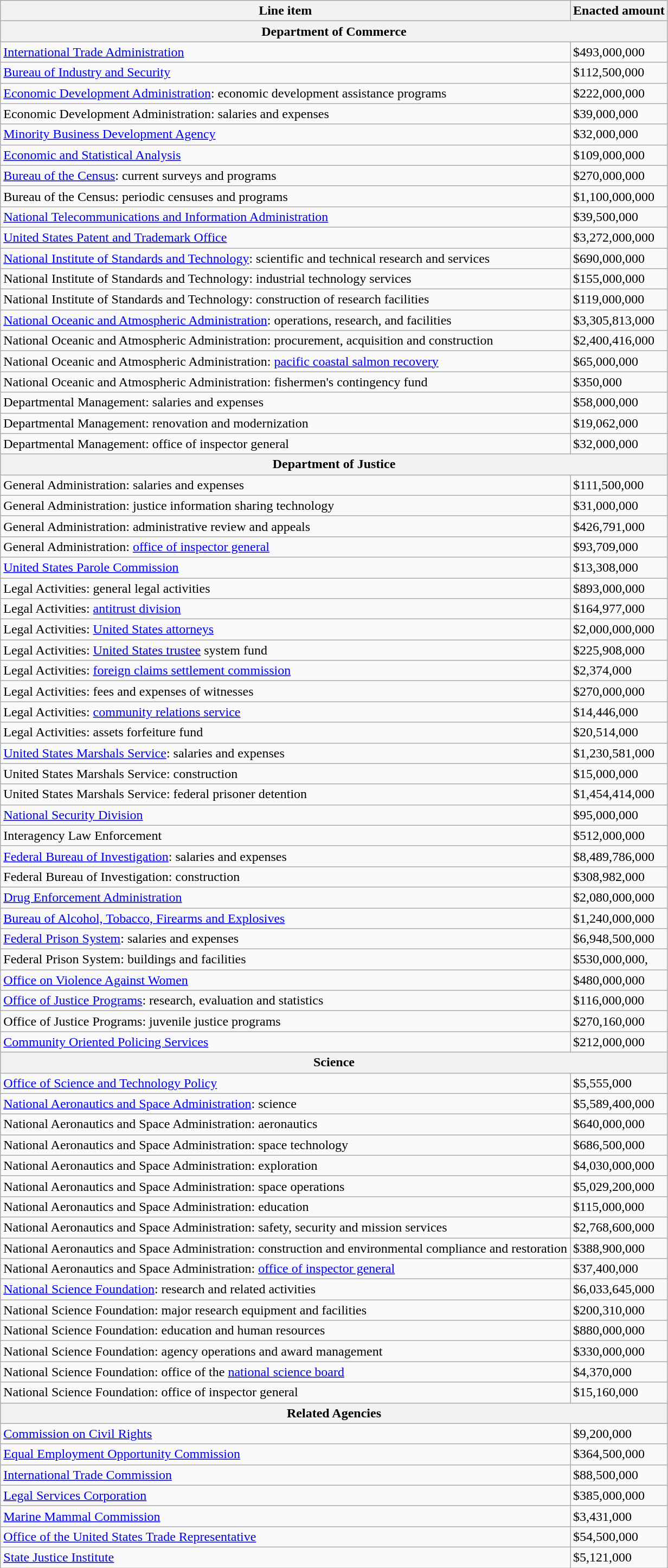<table class="wikitable sortable">
<tr>
<th>Line item</th>
<th>Enacted amount</th>
</tr>
<tr>
<th colspan=2>Department of Commerce</th>
</tr>
<tr>
<td><a href='#'>International Trade Administration</a></td>
<td>$493,000,000</td>
</tr>
<tr>
<td><a href='#'>Bureau of Industry and Security</a></td>
<td>$112,500,000</td>
</tr>
<tr>
<td><a href='#'>Economic Development Administration</a>: economic development assistance programs</td>
<td>$222,000,000</td>
</tr>
<tr>
<td>Economic Development Administration: salaries and expenses</td>
<td>$39,000,000</td>
</tr>
<tr>
<td><a href='#'>Minority Business Development Agency</a></td>
<td>$32,000,000</td>
</tr>
<tr>
<td><a href='#'>Economic and Statistical Analysis</a></td>
<td>$109,000,000</td>
</tr>
<tr>
<td><a href='#'>Bureau of the Census</a>: current surveys and programs</td>
<td>$270,000,000</td>
</tr>
<tr>
<td>Bureau of the Census: periodic censuses and programs</td>
<td>$1,100,000,000</td>
</tr>
<tr>
<td><a href='#'>National Telecommunications and Information Administration</a></td>
<td>$39,500,000</td>
</tr>
<tr>
<td><a href='#'>United States Patent and Trademark Office</a></td>
<td>$3,272,000,000</td>
</tr>
<tr>
<td><a href='#'>National Institute of Standards and Technology</a>: scientific and technical research and services</td>
<td>$690,000,000</td>
</tr>
<tr>
<td>National Institute of Standards and Technology: industrial technology services</td>
<td>$155,000,000</td>
</tr>
<tr>
<td>National Institute of Standards and Technology: construction of research facilities</td>
<td>$119,000,000</td>
</tr>
<tr>
<td><a href='#'>National Oceanic and Atmospheric Administration</a>: operations, research, and facilities</td>
<td>$3,305,813,000</td>
</tr>
<tr>
<td>National Oceanic and Atmospheric Administration: procurement, acquisition and construction</td>
<td>$2,400,416,000</td>
</tr>
<tr>
<td>National Oceanic and Atmospheric Administration: <a href='#'>pacific coastal salmon recovery</a></td>
<td>$65,000,000</td>
</tr>
<tr>
<td>National Oceanic and Atmospheric Administration: fishermen's contingency fund</td>
<td>$350,000</td>
</tr>
<tr>
<td>Departmental Management: salaries and expenses</td>
<td>$58,000,000</td>
</tr>
<tr>
<td>Departmental Management: renovation and modernization</td>
<td>$19,062,000</td>
</tr>
<tr>
<td>Departmental Management: office of inspector general</td>
<td>$32,000,000</td>
</tr>
<tr>
<th colspan=2>Department of Justice</th>
</tr>
<tr>
<td>General Administration: salaries and expenses</td>
<td>$111,500,000</td>
</tr>
<tr>
<td>General Administration: justice information sharing technology</td>
<td>$31,000,000</td>
</tr>
<tr>
<td>General Administration: administrative review and appeals</td>
<td>$426,791,000</td>
</tr>
<tr>
<td>General Administration: <a href='#'>office of inspector general</a></td>
<td>$93,709,000</td>
</tr>
<tr>
<td><a href='#'>United States Parole Commission</a></td>
<td>$13,308,000</td>
</tr>
<tr>
<td>Legal Activities: general legal activities</td>
<td>$893,000,000</td>
</tr>
<tr>
<td>Legal Activities: <a href='#'>antitrust division</a></td>
<td>$164,977,000</td>
</tr>
<tr>
<td>Legal Activities: <a href='#'>United States attorneys</a></td>
<td>$2,000,000,000</td>
</tr>
<tr>
<td>Legal Activities: <a href='#'>United States trustee</a> system fund</td>
<td>$225,908,000</td>
</tr>
<tr>
<td>Legal Activities: <a href='#'>foreign claims settlement commission</a></td>
<td>$2,374,000</td>
</tr>
<tr>
<td>Legal Activities: fees and expenses of witnesses</td>
<td>$270,000,000</td>
</tr>
<tr>
<td>Legal Activities: <a href='#'>community relations service</a></td>
<td>$14,446,000</td>
</tr>
<tr>
<td>Legal Activities: assets forfeiture fund</td>
<td>$20,514,000</td>
</tr>
<tr>
<td><a href='#'>United States Marshals Service</a>: salaries and expenses</td>
<td>$1,230,581,000</td>
</tr>
<tr>
<td>United States Marshals Service: construction</td>
<td>$15,000,000</td>
</tr>
<tr>
<td>United States Marshals Service: federal prisoner detention</td>
<td>$1,454,414,000</td>
</tr>
<tr>
<td><a href='#'>National Security Division</a></td>
<td>$95,000,000</td>
</tr>
<tr>
<td>Interagency Law Enforcement</td>
<td>$512,000,000</td>
</tr>
<tr>
<td><a href='#'>Federal Bureau of Investigation</a>: salaries and expenses</td>
<td>$8,489,786,000</td>
</tr>
<tr>
<td>Federal Bureau of Investigation: construction</td>
<td>$308,982,000</td>
</tr>
<tr>
<td><a href='#'>Drug Enforcement Administration</a></td>
<td>$2,080,000,000</td>
</tr>
<tr>
<td><a href='#'>Bureau of Alcohol, Tobacco, Firearms and Explosives</a></td>
<td>$1,240,000,000</td>
</tr>
<tr>
<td><a href='#'>Federal Prison System</a>: salaries and expenses</td>
<td>$6,948,500,000</td>
</tr>
<tr>
<td>Federal Prison System: buildings and facilities</td>
<td>$530,000,000,</td>
</tr>
<tr>
<td><a href='#'>Office on Violence Against Women</a></td>
<td>$480,000,000</td>
</tr>
<tr>
<td><a href='#'>Office of Justice Programs</a>: research, evaluation and statistics</td>
<td>$116,000,000</td>
</tr>
<tr>
<td>Office of Justice Programs: juvenile justice programs</td>
<td>$270,160,000</td>
</tr>
<tr>
<td><a href='#'>Community Oriented Policing Services</a></td>
<td>$212,000,000</td>
</tr>
<tr>
<th colspan=2>Science</th>
</tr>
<tr>
<td><a href='#'>Office of Science and Technology Policy</a></td>
<td>$5,555,000</td>
</tr>
<tr>
<td><a href='#'>National Aeronautics and Space Administration</a>: science</td>
<td>$5,589,400,000</td>
</tr>
<tr>
<td>National Aeronautics and Space Administration: aeronautics</td>
<td>$640,000,000</td>
</tr>
<tr>
<td>National Aeronautics and Space Administration: space technology</td>
<td>$686,500,000</td>
</tr>
<tr>
<td>National Aeronautics and Space Administration: exploration</td>
<td>$4,030,000,000</td>
</tr>
<tr>
<td>National Aeronautics and Space Administration: space operations</td>
<td>$5,029,200,000</td>
</tr>
<tr>
<td>National Aeronautics and Space Administration: education</td>
<td>$115,000,000</td>
</tr>
<tr>
<td>National Aeronautics and Space Administration: safety, security and mission services</td>
<td>$2,768,600,000</td>
</tr>
<tr>
<td>National Aeronautics and Space Administration: construction and environmental compliance and restoration</td>
<td>$388,900,000</td>
</tr>
<tr>
<td>National Aeronautics and Space Administration: <a href='#'>office of inspector general</a></td>
<td>$37,400,000</td>
</tr>
<tr>
<td><a href='#'>National Science Foundation</a>: research and related activities</td>
<td>$6,033,645,000</td>
</tr>
<tr>
<td>National Science Foundation: major research equipment and facilities</td>
<td>$200,310,000</td>
</tr>
<tr>
<td>National Science Foundation: education and human resources</td>
<td>$880,000,000</td>
</tr>
<tr>
<td>National Science Foundation: agency operations and award management</td>
<td>$330,000,000</td>
</tr>
<tr>
<td>National Science Foundation: office of the <a href='#'>national science board</a></td>
<td>$4,370,000</td>
</tr>
<tr>
<td>National Science Foundation: office of inspector general</td>
<td>$15,160,000</td>
</tr>
<tr>
<th colspan=2>Related Agencies</th>
</tr>
<tr>
<td><a href='#'>Commission on Civil Rights</a></td>
<td>$9,200,000</td>
</tr>
<tr>
<td><a href='#'>Equal Employment Opportunity Commission</a></td>
<td>$364,500,000</td>
</tr>
<tr>
<td><a href='#'>International Trade Commission</a></td>
<td>$88,500,000</td>
</tr>
<tr>
<td><a href='#'>Legal Services Corporation</a></td>
<td>$385,000,000</td>
</tr>
<tr>
<td><a href='#'>Marine Mammal Commission</a></td>
<td>$3,431,000</td>
</tr>
<tr>
<td><a href='#'>Office of the United States Trade Representative</a></td>
<td>$54,500,000</td>
</tr>
<tr>
<td><a href='#'>State Justice Institute</a></td>
<td>$5,121,000</td>
</tr>
</table>
